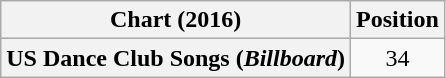<table class="wikitable plainrowheaders" style="text-align:center;">
<tr>
<th scope="col">Chart (2016)</th>
<th scope="col">Position</th>
</tr>
<tr>
<th scope="row">US Dance Club Songs (<em>Billboard</em>)</th>
<td>34</td>
</tr>
</table>
